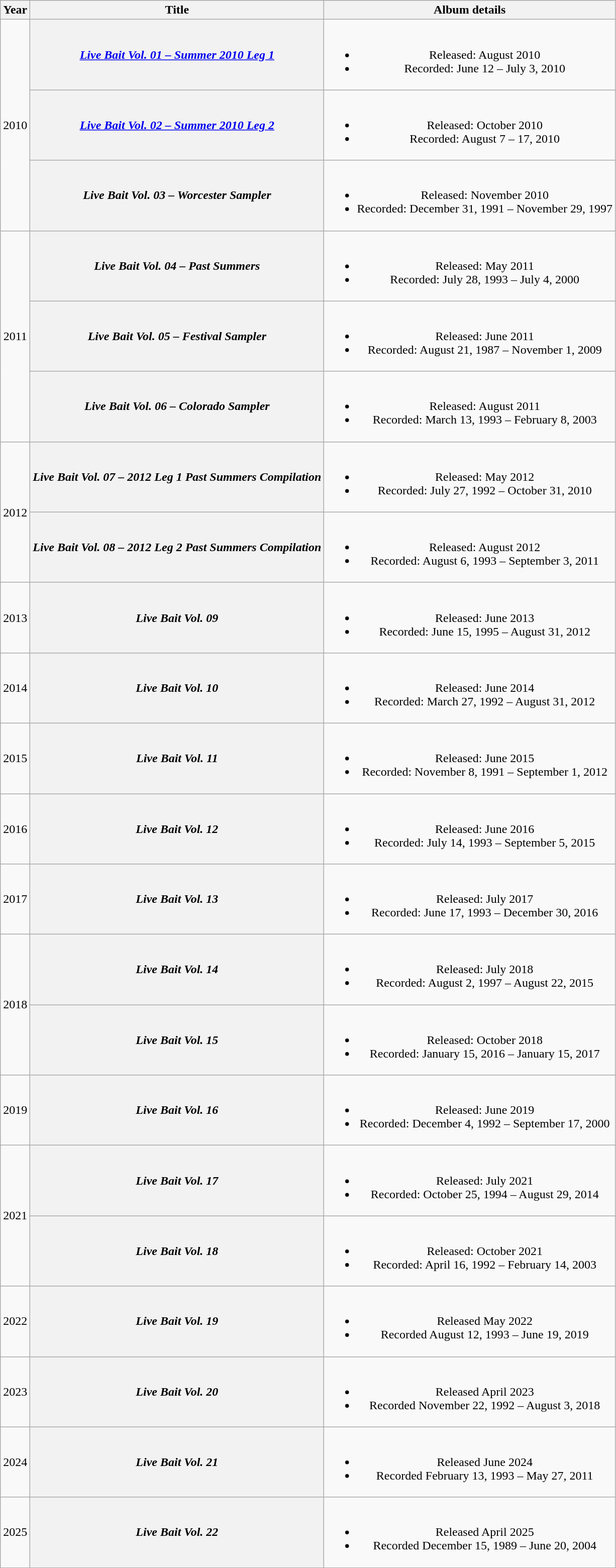<table class="wikitable plainrowheaders" style="text-align:center;" border="1">
<tr>
<th scope="col">Year</th>
<th scope="col">Title</th>
<th scope="col">Album details</th>
</tr>
<tr>
<td rowspan=3>2010</td>
<th scope="row"><em><a href='#'>Live Bait Vol. 01 – Summer 2010 Leg 1</a></em></th>
<td><br><ul><li>Released: August 2010</li><li>Recorded: June 12 – July 3, 2010</li></ul></td>
</tr>
<tr>
<th scope="row"><em><a href='#'>Live Bait Vol. 02 – Summer 2010 Leg 2</a></em></th>
<td><br><ul><li>Released: October 2010</li><li>Recorded: August 7 – 17, 2010</li></ul></td>
</tr>
<tr>
<th scope="row"><em>Live Bait Vol. 03 – Worcester Sampler</em></th>
<td><br><ul><li>Released: November 2010</li><li>Recorded: December 31, 1991 – November 29, 1997</li></ul></td>
</tr>
<tr>
<td rowspan=3>2011</td>
<th scope="row"><em>Live Bait Vol. 04 – Past Summers</em></th>
<td><br><ul><li>Released: May 2011</li><li>Recorded: July 28, 1993 – July 4, 2000</li></ul></td>
</tr>
<tr>
<th scope="row"><em>Live Bait Vol. 05 – Festival Sampler</em></th>
<td><br><ul><li>Released: June 2011</li><li>Recorded: August 21, 1987 – November 1, 2009</li></ul></td>
</tr>
<tr>
<th scope="row"><em>Live Bait Vol. 06 – Colorado Sampler</em></th>
<td><br><ul><li>Released: August 2011</li><li>Recorded: March 13, 1993 – February 8, 2003</li></ul></td>
</tr>
<tr>
<td rowspan=2>2012</td>
<th scope="row"><em>Live Bait Vol. 07 – 2012 Leg 1 Past Summers Compilation</em></th>
<td><br><ul><li>Released: May 2012</li><li>Recorded: July 27, 1992 – October 31, 2010</li></ul></td>
</tr>
<tr>
<th scope="row"><em>Live Bait Vol. 08 – 2012 Leg 2 Past Summers Compilation</em></th>
<td><br><ul><li>Released: August 2012</li><li>Recorded: August 6, 1993 – September 3, 2011</li></ul></td>
</tr>
<tr>
<td>2013</td>
<th scope="row"><em>Live Bait Vol. 09</em></th>
<td><br><ul><li>Released: June 2013</li><li>Recorded: June 15, 1995 – August 31, 2012</li></ul></td>
</tr>
<tr>
<td>2014</td>
<th scope="row"><em>Live Bait Vol. 10</em></th>
<td><br><ul><li>Released: June 2014</li><li>Recorded: March 27, 1992 – August 31, 2012</li></ul></td>
</tr>
<tr>
<td>2015</td>
<th scope="row"><em>Live Bait Vol. 11</em></th>
<td><br><ul><li>Released: June 2015</li><li>Recorded: November 8, 1991 – September 1, 2012</li></ul></td>
</tr>
<tr>
<td>2016</td>
<th scope="row"><em>Live Bait Vol. 12</em></th>
<td><br><ul><li>Released: June 2016</li><li>Recorded: July 14, 1993 – September 5, 2015</li></ul></td>
</tr>
<tr>
<td>2017</td>
<th scope="row"><em>Live Bait Vol. 13</em></th>
<td><br><ul><li>Released: July 2017</li><li>Recorded: June 17, 1993 – December 30, 2016</li></ul></td>
</tr>
<tr>
<td rowspan=2>2018</td>
<th scope="row"><em>Live Bait Vol. 14</em></th>
<td><br><ul><li>Released: July 2018</li><li>Recorded: August 2, 1997 – August 22, 2015</li></ul></td>
</tr>
<tr>
<th scope="row"><em>Live Bait Vol. 15</em></th>
<td><br><ul><li>Released: October 2018</li><li>Recorded: January 15, 2016 – January 15, 2017</li></ul></td>
</tr>
<tr>
<td>2019</td>
<th scope="row"><em>Live Bait Vol. 16</em></th>
<td><br><ul><li>Released: June 2019</li><li>Recorded: December 4, 1992 – September 17, 2000</li></ul></td>
</tr>
<tr>
<td rowspan=2>2021</td>
<th scope="row"><em>Live Bait Vol. 17</em></th>
<td><br><ul><li>Released: July 2021</li><li>Recorded: October 25, 1994 – August 29, 2014</li></ul></td>
</tr>
<tr>
<th scope="row"><em>Live Bait Vol. 18</em></th>
<td><br><ul><li>Released: October 2021</li><li>Recorded: April 16, 1992 – February 14, 2003</li></ul></td>
</tr>
<tr>
<td>2022</td>
<th scope="row"><em>Live Bait Vol. 19</em></th>
<td><br><ul><li>Released May 2022</li><li>Recorded August 12, 1993 – June 19, 2019</li></ul></td>
</tr>
<tr>
<td>2023</td>
<th scope="row"><em>Live Bait Vol. 20</em></th>
<td><br><ul><li>Released April 2023</li><li>Recorded November 22, 1992 – August 3, 2018</li></ul></td>
</tr>
<tr>
<td>2024</td>
<th scope="row"><em>Live Bait Vol. 21</em></th>
<td><br><ul><li>Released June 2024</li><li>Recorded February 13, 1993 – May 27, 2011</li></ul></td>
</tr>
<tr>
<td>2025</td>
<th scope="row"><em>Live Bait Vol. 22</em></th>
<td><br><ul><li>Released April 2025</li><li>Recorded December 15, 1989 – June 20, 2004</li></ul></td>
</tr>
</table>
